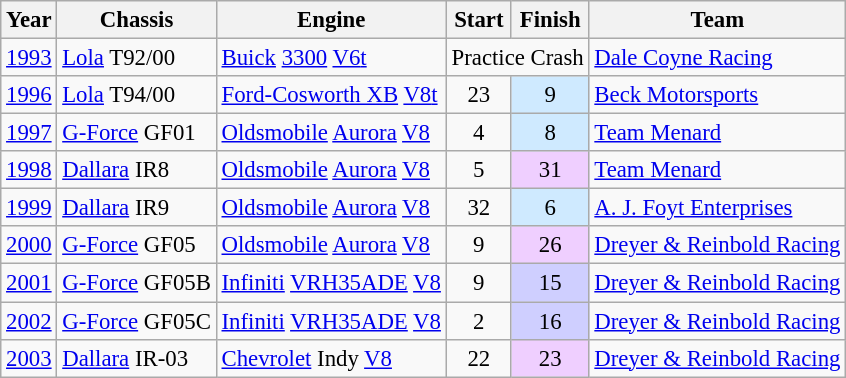<table class="wikitable" style="font-size: 95%;">
<tr>
<th>Year</th>
<th>Chassis</th>
<th>Engine</th>
<th>Start</th>
<th>Finish</th>
<th>Team</th>
</tr>
<tr>
<td><a href='#'>1993</a></td>
<td><a href='#'>Lola</a> T92/00</td>
<td><a href='#'>Buick</a> <a href='#'>3300</a> <a href='#'>V6</a><a href='#'>t</a></td>
<td colspan=2>Practice Crash</td>
<td><a href='#'>Dale Coyne Racing</a></td>
</tr>
<tr>
<td><a href='#'>1996</a></td>
<td><a href='#'>Lola</a> T94/00</td>
<td><a href='#'>Ford-Cosworth XB</a> <a href='#'>V8</a><a href='#'>t</a></td>
<td align=center>23</td>
<td align=center style="background:#CFEAFF;">9</td>
<td><a href='#'>Beck Motorsports</a></td>
</tr>
<tr>
<td><a href='#'>1997</a></td>
<td><a href='#'>G-Force</a> GF01</td>
<td><a href='#'>Oldsmobile</a> <a href='#'>Aurora</a> <a href='#'>V8</a></td>
<td align=center>4</td>
<td align=center style="background:#CFEAFF;">8</td>
<td><a href='#'>Team Menard</a></td>
</tr>
<tr>
<td><a href='#'>1998</a></td>
<td><a href='#'>Dallara</a> IR8</td>
<td><a href='#'>Oldsmobile</a> <a href='#'>Aurora</a> <a href='#'>V8</a></td>
<td align=center>5</td>
<td align=center style="background:#EFCFFF;">31</td>
<td><a href='#'>Team Menard</a></td>
</tr>
<tr>
<td><a href='#'>1999</a></td>
<td><a href='#'>Dallara</a> IR9</td>
<td><a href='#'>Oldsmobile</a> <a href='#'>Aurora</a> <a href='#'>V8</a></td>
<td align=center>32</td>
<td align=center style="background:#CFEAFF;">6</td>
<td><a href='#'>A. J. Foyt Enterprises</a></td>
</tr>
<tr>
<td><a href='#'>2000</a></td>
<td><a href='#'>G-Force</a> GF05</td>
<td><a href='#'>Oldsmobile</a> <a href='#'>Aurora</a> <a href='#'>V8</a></td>
<td align=center>9</td>
<td align=center style="background:#EFCFFF;">26</td>
<td><a href='#'>Dreyer & Reinbold Racing</a></td>
</tr>
<tr>
<td><a href='#'>2001</a></td>
<td><a href='#'>G-Force</a> GF05B</td>
<td><a href='#'>Infiniti</a> <a href='#'>VRH35ADE</a> <a href='#'>V8</a></td>
<td align=center>9</td>
<td align=center style="background:#CFCFFF;">15</td>
<td><a href='#'>Dreyer & Reinbold Racing</a></td>
</tr>
<tr>
<td><a href='#'>2002</a></td>
<td><a href='#'>G-Force</a> GF05C</td>
<td><a href='#'>Infiniti</a> <a href='#'>VRH35ADE</a> <a href='#'>V8</a></td>
<td align=center>2</td>
<td align=center style="background:#CFCFFF;">16</td>
<td><a href='#'>Dreyer & Reinbold Racing</a></td>
</tr>
<tr>
<td><a href='#'>2003</a></td>
<td><a href='#'>Dallara</a> IR-03</td>
<td><a href='#'>Chevrolet</a> Indy <a href='#'>V8</a></td>
<td align=center>22</td>
<td align=center style="background:#EFCFFF;">23</td>
<td><a href='#'>Dreyer & Reinbold Racing</a></td>
</tr>
</table>
